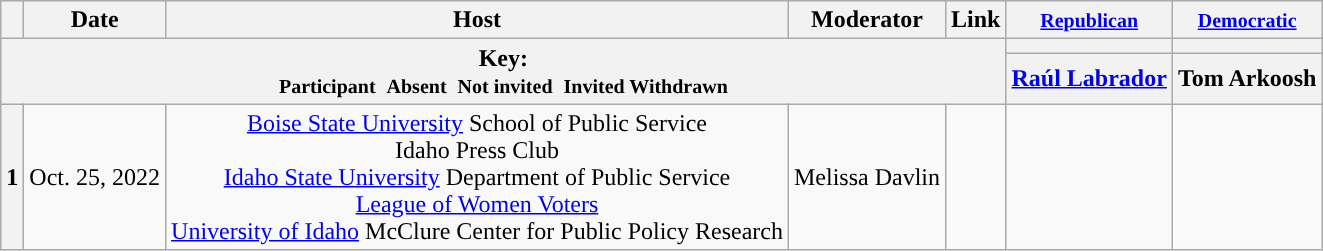<table class="wikitable" style="text-align:center;">
<tr>
<th scope="col"></th>
<th scope="col">Date</th>
<th scope="col">Host</th>
<th scope="col">Moderator</th>
<th scope="col">Link</th>
<th scope="col"><small><a href='#'>Republican</a></small></th>
<th scope="col"><small><a href='#'>Democratic</a></small></th>
</tr>
<tr>
<th colspan="5" rowspan="2">Key:<br> <small>Participant </small>  <small>Absent </small>  <small>Not invited </small>  <small>Invited  Withdrawn</small></th>
<th scope="col" style="background:"></th>
<th scope="col" style="background:"></th>
</tr>
<tr>
<th scope="col"><a href='#'>Raúl Labrador</a></th>
<th scope="col">Tom Arkoosh</th>
</tr>
<tr>
<th>1</th>
<td style="white-space:nowrap;">Oct. 25, 2022</td>
<td style="white-space:nowrap;"><a href='#'>Boise State University</a> School of Public Service<br>Idaho Press Club<br><a href='#'>Idaho State University</a> Department of Public Service<br><a href='#'>League of Women Voters</a><br><a href='#'>University of Idaho</a> McClure Center for Public Policy Research</td>
<td style="white-space:nowrap;">Melissa Davlin</td>
<td style="white-space:nowrap;"></td>
<td></td>
<td></td>
</tr>
</table>
